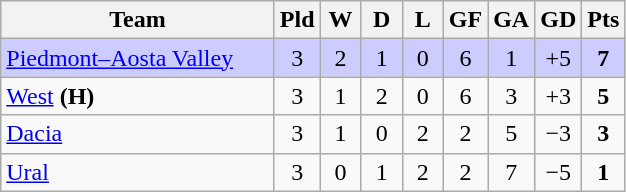<table class="wikitable" style="text-align:center;">
<tr>
<th width=175>Team</th>
<th width=20 abbr="Played">Pld</th>
<th width=20 abbr="Won">W</th>
<th width=20 abbr="Drawn">D</th>
<th width=20 abbr="Lost">L</th>
<th width=20 abbr="Goals for">GF</th>
<th width=20 abbr="Goals against">GA</th>
<th width=20 abbr="Goal difference">GD</th>
<th width=20 abbr="Points">Pts</th>
</tr>
<tr bgcolor=#ccccff>
<td align=left> <a href='#'>Piedmont–Aosta Valley</a></td>
<td>3</td>
<td>2</td>
<td>1</td>
<td>0</td>
<td>6</td>
<td>1</td>
<td>+5</td>
<td><strong>7</strong></td>
</tr>
<tr>
<td align=left> <a href='#'>West</a> <strong>(H)</strong></td>
<td>3</td>
<td>1</td>
<td>2</td>
<td>0</td>
<td>6</td>
<td>3</td>
<td>+3</td>
<td><strong>5</strong></td>
</tr>
<tr>
<td align=left> <a href='#'>Dacia</a></td>
<td>3</td>
<td>1</td>
<td>0</td>
<td>2</td>
<td>2</td>
<td>5</td>
<td>−3</td>
<td><strong>3</strong></td>
</tr>
<tr>
<td align=left> <a href='#'>Ural</a></td>
<td>3</td>
<td>0</td>
<td>1</td>
<td>2</td>
<td>2</td>
<td>7</td>
<td>−5</td>
<td><strong>1</strong></td>
</tr>
</table>
